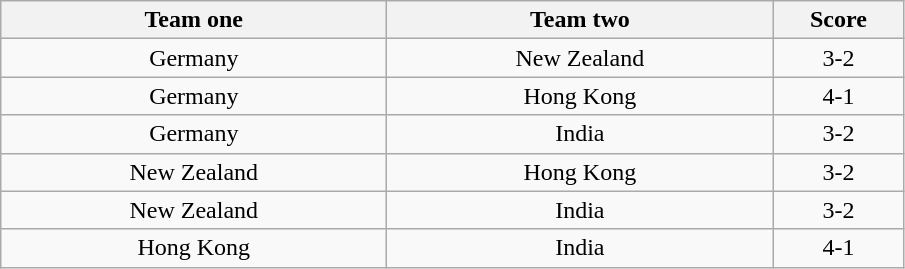<table class="wikitable" style="text-align: center">
<tr>
<th width=250>Team one</th>
<th width=250>Team two</th>
<th width=80>Score</th>
</tr>
<tr>
<td> Germany</td>
<td> New Zealand</td>
<td>3-2</td>
</tr>
<tr>
<td> Germany</td>
<td> Hong Kong</td>
<td>4-1</td>
</tr>
<tr>
<td> Germany</td>
<td> India</td>
<td>3-2</td>
</tr>
<tr>
<td> New Zealand</td>
<td> Hong Kong</td>
<td>3-2</td>
</tr>
<tr>
<td> New Zealand</td>
<td> India</td>
<td>3-2</td>
</tr>
<tr>
<td> Hong Kong</td>
<td> India</td>
<td>4-1</td>
</tr>
</table>
